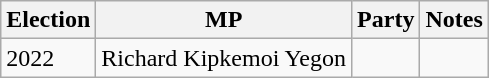<table class="wikitable">
<tr>
<th>Election</th>
<th>MP</th>
<th>Party</th>
<th>Notes</th>
</tr>
<tr>
<td>2022</td>
<td>Richard Kipkemoi Yegon</td>
<td></td>
<td></td>
</tr>
</table>
